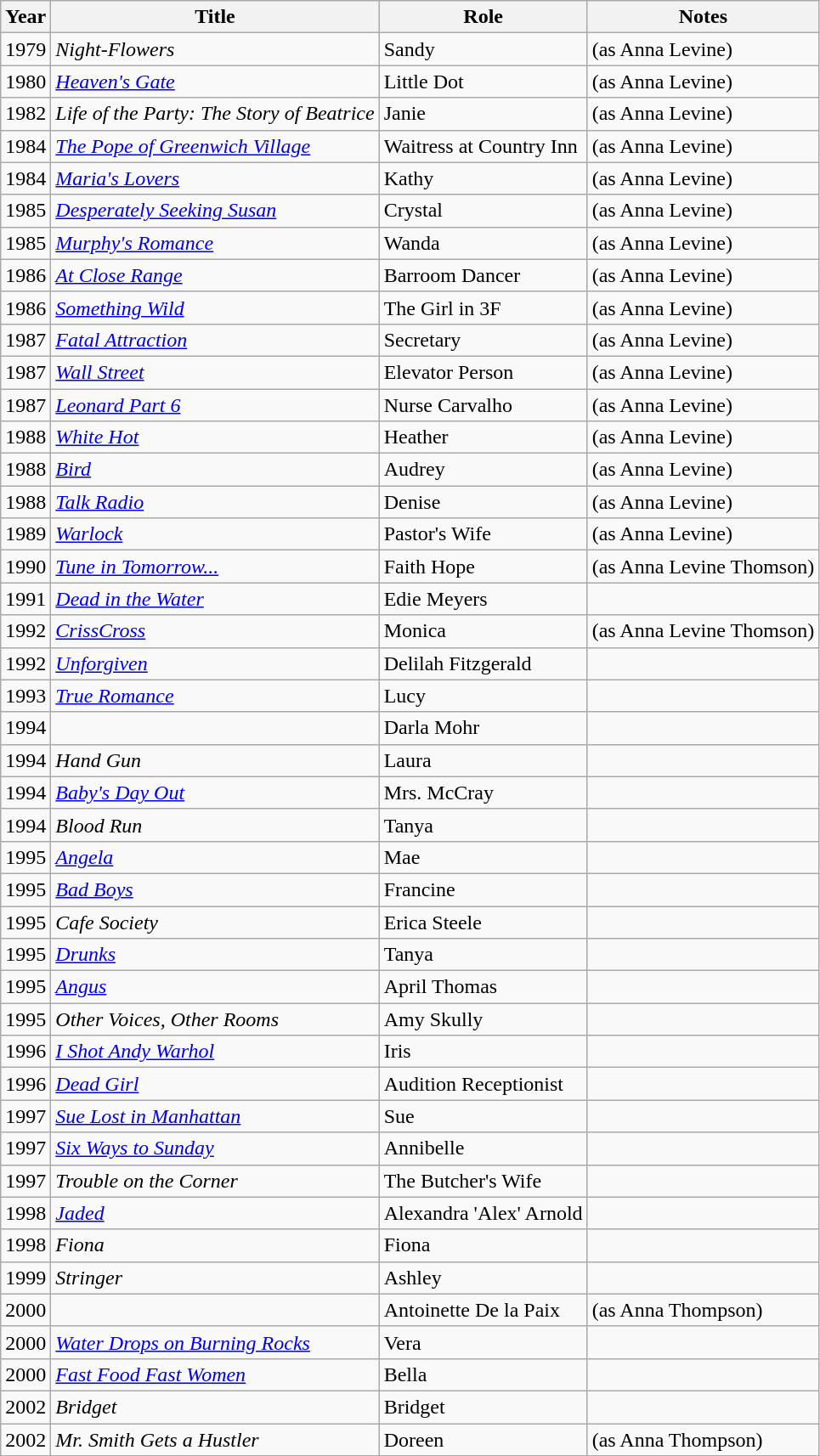<table class="wikitable sortable">
<tr>
<th>Year</th>
<th>Title</th>
<th>Role</th>
<th>Notes</th>
</tr>
<tr>
<td>1979</td>
<td><em>Night-Flowers</em></td>
<td>Sandy</td>
<td>(as Anna Levine)</td>
</tr>
<tr>
<td>1980</td>
<td><em><a href='#'>Heaven's Gate</a></em></td>
<td>Little Dot</td>
<td>(as Anna Levine)</td>
</tr>
<tr>
<td>1982</td>
<td><em>Life of the Party: The Story of Beatrice</em></td>
<td>Janie</td>
<td>(as Anna Levine)</td>
</tr>
<tr>
<td>1984</td>
<td><em><a href='#'>The Pope of Greenwich Village</a></em></td>
<td>Waitress at Country Inn</td>
<td>(as Anna Levine)</td>
</tr>
<tr>
<td>1984</td>
<td><em><a href='#'>Maria's Lovers</a></em></td>
<td>Kathy</td>
<td>(as Anna Levine)</td>
</tr>
<tr>
<td>1985</td>
<td><em><a href='#'>Desperately Seeking Susan</a></em></td>
<td>Crystal</td>
<td>(as Anna Levine)</td>
</tr>
<tr>
<td>1985</td>
<td><em><a href='#'>Murphy's Romance</a></em></td>
<td>Wanda</td>
<td>(as Anna Levine)</td>
</tr>
<tr>
<td>1986</td>
<td><em><a href='#'>At Close Range</a></em></td>
<td>Barroom Dancer</td>
<td>(as Anna Levine)</td>
</tr>
<tr>
<td>1986</td>
<td><em><a href='#'>Something Wild</a></em></td>
<td>The Girl in 3F</td>
<td>(as Anna Levine)</td>
</tr>
<tr>
<td>1987</td>
<td><em><a href='#'>Fatal Attraction</a></em></td>
<td>Secretary</td>
<td>(as Anna Levine)</td>
</tr>
<tr>
<td>1987</td>
<td><em><a href='#'>Wall Street</a></em></td>
<td>Elevator Person</td>
<td>(as Anna Levine)</td>
</tr>
<tr>
<td>1987</td>
<td><em><a href='#'>Leonard Part 6</a></em></td>
<td>Nurse Carvalho</td>
<td>(as Anna Levine)</td>
</tr>
<tr>
<td>1988</td>
<td><em><a href='#'>White Hot</a></em></td>
<td>Heather</td>
<td>(as Anna Levine)</td>
</tr>
<tr>
<td>1988</td>
<td><em><a href='#'>Bird</a></em></td>
<td>Audrey</td>
<td>(as Anna Levine)</td>
</tr>
<tr>
<td>1988</td>
<td><em><a href='#'>Talk Radio</a></em></td>
<td>Denise</td>
<td>(as Anna Levine)</td>
</tr>
<tr>
<td>1989</td>
<td><em><a href='#'>Warlock</a></em></td>
<td>Pastor's Wife</td>
<td>(as Anna Levine)</td>
</tr>
<tr>
<td>1990</td>
<td><em><a href='#'>Tune in Tomorrow...</a></em></td>
<td>Faith Hope</td>
<td>(as Anna Levine Thomson)</td>
</tr>
<tr>
<td>1991</td>
<td><em><a href='#'>Dead in the Water</a></em></td>
<td>Edie Meyers</td>
<td></td>
</tr>
<tr>
<td>1992</td>
<td><em><a href='#'>CrissCross</a></em></td>
<td>Monica</td>
<td>(as Anna Levine Thomson)</td>
</tr>
<tr>
<td>1992</td>
<td><em><a href='#'>Unforgiven</a></em></td>
<td>Delilah Fitzgerald</td>
<td></td>
</tr>
<tr>
<td>1993</td>
<td><em><a href='#'>True Romance</a></em></td>
<td>Lucy</td>
<td></td>
</tr>
<tr>
<td>1994</td>
<td><em></em></td>
<td>Darla Mohr</td>
<td></td>
</tr>
<tr>
<td>1994</td>
<td><em>Hand Gun</em></td>
<td>Laura</td>
<td></td>
</tr>
<tr>
<td>1994</td>
<td><em><a href='#'>Baby's Day Out</a></em></td>
<td>Mrs. McCray</td>
<td></td>
</tr>
<tr>
<td>1994</td>
<td><em>Blood Run</em></td>
<td>Tanya</td>
<td></td>
</tr>
<tr>
<td>1995</td>
<td><em><a href='#'>Angela</a></em></td>
<td>Mae</td>
<td></td>
</tr>
<tr>
<td>1995</td>
<td><em><a href='#'>Bad Boys</a></em></td>
<td>Francine</td>
<td></td>
</tr>
<tr>
<td>1995</td>
<td><em>Cafe Society</em></td>
<td>Erica Steele</td>
<td></td>
</tr>
<tr>
<td>1995</td>
<td><em><a href='#'>Drunks</a></em></td>
<td>Tanya</td>
<td></td>
</tr>
<tr>
<td>1995</td>
<td><em><a href='#'>Angus</a></em></td>
<td>April Thomas</td>
<td></td>
</tr>
<tr>
<td>1995</td>
<td><em>Other Voices, Other Rooms</em></td>
<td>Amy Skully</td>
<td></td>
</tr>
<tr>
<td>1996</td>
<td><em><a href='#'>I Shot Andy Warhol</a></em></td>
<td>Iris</td>
<td></td>
</tr>
<tr>
<td>1996</td>
<td><em><a href='#'>Dead Girl</a></em></td>
<td>Audition Receptionist</td>
<td></td>
</tr>
<tr>
<td>1997</td>
<td><em><a href='#'>Sue Lost in Manhattan</a></em></td>
<td>Sue</td>
<td></td>
</tr>
<tr>
<td>1997</td>
<td><em><a href='#'>Six Ways to Sunday</a></em></td>
<td>Annibelle</td>
<td></td>
</tr>
<tr>
<td>1997</td>
<td><em>Trouble on the Corner</em></td>
<td>The Butcher's Wife</td>
<td></td>
</tr>
<tr>
<td>1998</td>
<td><em><a href='#'>Jaded</a></em></td>
<td>Alexandra 'Alex' Arnold</td>
<td></td>
</tr>
<tr>
<td>1998</td>
<td><em>Fiona</em></td>
<td>Fiona</td>
<td></td>
</tr>
<tr>
<td>1999</td>
<td><em>Stringer</em></td>
<td>Ashley</td>
<td></td>
</tr>
<tr>
<td>2000</td>
<td><em></em></td>
<td>Antoinette De la Paix</td>
<td>(as Anna Thompson)</td>
</tr>
<tr>
<td>2000</td>
<td><em><a href='#'>Water Drops on Burning Rocks</a></em></td>
<td>Vera</td>
<td></td>
</tr>
<tr>
<td>2000</td>
<td><em><a href='#'>Fast Food Fast Women</a></em></td>
<td>Bella</td>
<td></td>
</tr>
<tr>
<td>2002</td>
<td><em>Bridget</em></td>
<td>Bridget</td>
<td></td>
</tr>
<tr>
<td>2002</td>
<td><em>Mr. Smith Gets a Hustler</em></td>
<td>Doreen</td>
<td>(as Anna Thompson)</td>
</tr>
</table>
